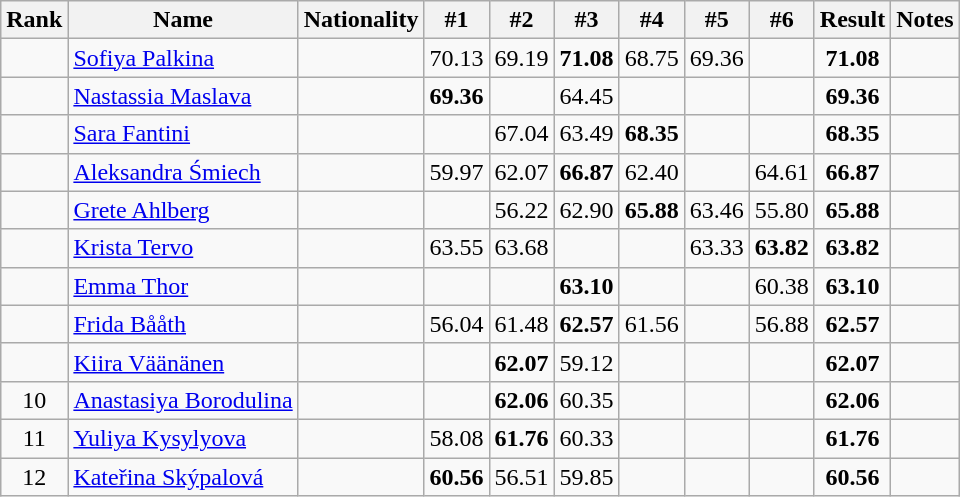<table class="wikitable sortable" style="text-align:center">
<tr>
<th>Rank</th>
<th>Name</th>
<th>Nationality</th>
<th>#1</th>
<th>#2</th>
<th>#3</th>
<th>#4</th>
<th>#5</th>
<th>#6</th>
<th>Result</th>
<th>Notes</th>
</tr>
<tr>
<td></td>
<td align=left><a href='#'>Sofiya Palkina</a></td>
<td align=left></td>
<td>70.13</td>
<td>69.19</td>
<td><strong>71.08</strong></td>
<td>68.75</td>
<td>69.36</td>
<td></td>
<td><strong>71.08</strong></td>
<td></td>
</tr>
<tr>
<td></td>
<td align=left><a href='#'>Nastassia Maslava</a></td>
<td align=left></td>
<td><strong>69.36</strong></td>
<td></td>
<td>64.45</td>
<td></td>
<td></td>
<td></td>
<td><strong>69.36</strong></td>
<td></td>
</tr>
<tr>
<td></td>
<td align=left><a href='#'>Sara Fantini</a></td>
<td align=left></td>
<td></td>
<td>67.04</td>
<td>63.49</td>
<td><strong>68.35</strong></td>
<td></td>
<td></td>
<td><strong>68.35</strong></td>
<td></td>
</tr>
<tr>
<td></td>
<td align=left><a href='#'>Aleksandra Śmiech</a></td>
<td align=left></td>
<td>59.97</td>
<td>62.07</td>
<td><strong>66.87</strong></td>
<td>62.40</td>
<td></td>
<td>64.61</td>
<td><strong>66.87</strong></td>
<td></td>
</tr>
<tr>
<td></td>
<td align=left><a href='#'>Grete Ahlberg</a></td>
<td align=left></td>
<td></td>
<td>56.22</td>
<td>62.90</td>
<td><strong>65.88</strong></td>
<td>63.46</td>
<td>55.80</td>
<td><strong>65.88</strong></td>
<td></td>
</tr>
<tr>
<td></td>
<td align=left><a href='#'>Krista Tervo</a></td>
<td align=left></td>
<td>63.55</td>
<td>63.68</td>
<td></td>
<td></td>
<td>63.33</td>
<td><strong>63.82</strong></td>
<td><strong>63.82</strong></td>
<td></td>
</tr>
<tr>
<td></td>
<td align=left><a href='#'>Emma Thor</a></td>
<td align=left></td>
<td></td>
<td></td>
<td><strong>63.10</strong></td>
<td></td>
<td></td>
<td>60.38</td>
<td><strong>63.10</strong></td>
<td></td>
</tr>
<tr>
<td></td>
<td align=left><a href='#'>Frida Bååth</a></td>
<td align=left></td>
<td>56.04</td>
<td>61.48</td>
<td><strong>62.57</strong></td>
<td>61.56</td>
<td></td>
<td>56.88</td>
<td><strong>62.57</strong></td>
<td></td>
</tr>
<tr>
<td></td>
<td align=left><a href='#'>Kiira Väänänen</a></td>
<td align=left></td>
<td></td>
<td><strong>62.07</strong></td>
<td>59.12</td>
<td></td>
<td></td>
<td></td>
<td><strong>62.07</strong></td>
<td></td>
</tr>
<tr>
<td>10</td>
<td align=left><a href='#'>Anastasiya Borodulina</a></td>
<td align=left></td>
<td></td>
<td><strong>62.06</strong></td>
<td>60.35</td>
<td></td>
<td></td>
<td></td>
<td><strong>62.06</strong></td>
<td></td>
</tr>
<tr>
<td>11</td>
<td align=left><a href='#'>Yuliya Kysylyova</a></td>
<td align=left></td>
<td>58.08</td>
<td><strong>61.76</strong></td>
<td>60.33</td>
<td></td>
<td></td>
<td></td>
<td><strong>61.76</strong></td>
<td></td>
</tr>
<tr>
<td>12</td>
<td align=left><a href='#'>Kateřina Skýpalová</a></td>
<td align=left></td>
<td><strong>60.56</strong></td>
<td>56.51</td>
<td>59.85</td>
<td></td>
<td></td>
<td></td>
<td><strong>60.56</strong></td>
<td></td>
</tr>
</table>
